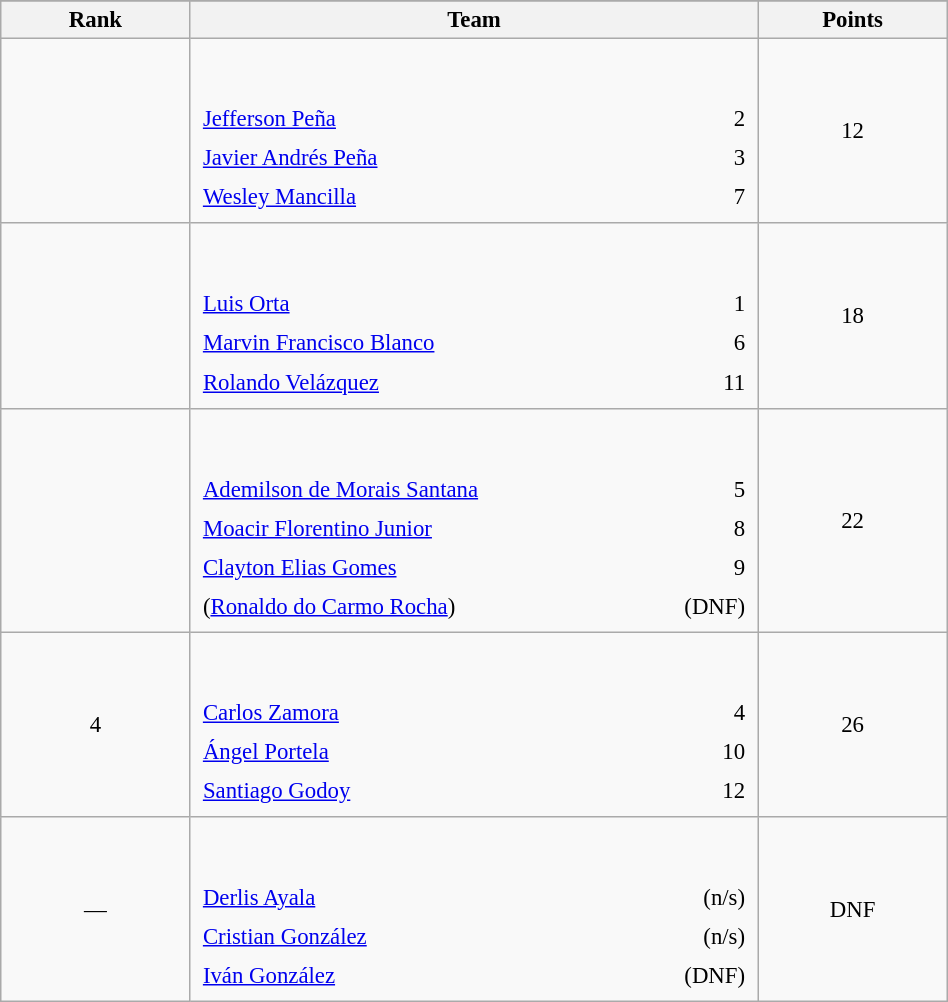<table class="wikitable sortable" style=" text-align:center; font-size:95%;" width="50%">
<tr>
</tr>
<tr>
<th width=10%>Rank</th>
<th width=30%>Team</th>
<th width=10%>Points</th>
</tr>
<tr>
<td align=center></td>
<td align=left> <br><br><table width=100%>
<tr>
<td align=left style="border:0"><a href='#'>Jefferson Peña</a></td>
<td align=right style="border:0">2</td>
</tr>
<tr>
<td align=left style="border:0"><a href='#'>Javier Andrés Peña</a></td>
<td align=right style="border:0">3</td>
</tr>
<tr>
<td align=left style="border:0"><a href='#'>Wesley Mancilla</a></td>
<td align=right style="border:0">7</td>
</tr>
</table>
</td>
<td>12</td>
</tr>
<tr>
<td align=center></td>
<td align=left> <br><br><table width=100%>
<tr>
<td align=left style="border:0"><a href='#'>Luis Orta</a></td>
<td align=right style="border:0">1</td>
</tr>
<tr>
<td align=left style="border:0"><a href='#'>Marvin Francisco Blanco</a></td>
<td align=right style="border:0">6</td>
</tr>
<tr>
<td align=left style="border:0"><a href='#'>Rolando Velázquez</a></td>
<td align=right style="border:0">11</td>
</tr>
</table>
</td>
<td>18</td>
</tr>
<tr>
<td align=center></td>
<td align=left> <br><br><table width=100%>
<tr>
<td align=left style="border:0"><a href='#'>Ademilson de Morais Santana</a></td>
<td align=right style="border:0">5</td>
</tr>
<tr>
<td align=left style="border:0"><a href='#'>Moacir Florentino Junior</a></td>
<td align=right style="border:0">8</td>
</tr>
<tr>
<td align=left style="border:0"><a href='#'>Clayton Elias Gomes</a></td>
<td align=right style="border:0">9</td>
</tr>
<tr>
<td align=left style="border:0">(<a href='#'>Ronaldo do Carmo Rocha</a>)</td>
<td align=right style="border:0">(DNF)</td>
</tr>
</table>
</td>
<td>22</td>
</tr>
<tr>
<td align=center>4</td>
<td align=left> <br><br><table width=100%>
<tr>
<td align=left style="border:0"><a href='#'>Carlos Zamora</a></td>
<td align=right style="border:0">4</td>
</tr>
<tr>
<td align=left style="border:0"><a href='#'>Ángel Portela</a></td>
<td align=right style="border:0">10</td>
</tr>
<tr>
<td align=left style="border:0"><a href='#'>Santiago Godoy</a></td>
<td align=right style="border:0">12</td>
</tr>
</table>
</td>
<td>26</td>
</tr>
<tr>
<td align=center>—</td>
<td align=left> <br><br><table width=100%>
<tr>
<td align=left style="border:0"><a href='#'>Derlis Ayala</a></td>
<td align=right style="border:0">(n/s)</td>
</tr>
<tr>
<td align=left style="border:0"><a href='#'>Cristian González</a></td>
<td align=right style="border:0">(n/s)</td>
</tr>
<tr>
<td align=left style="border:0"><a href='#'>Iván González</a></td>
<td align=right style="border:0">(DNF)</td>
</tr>
</table>
</td>
<td>DNF</td>
</tr>
</table>
